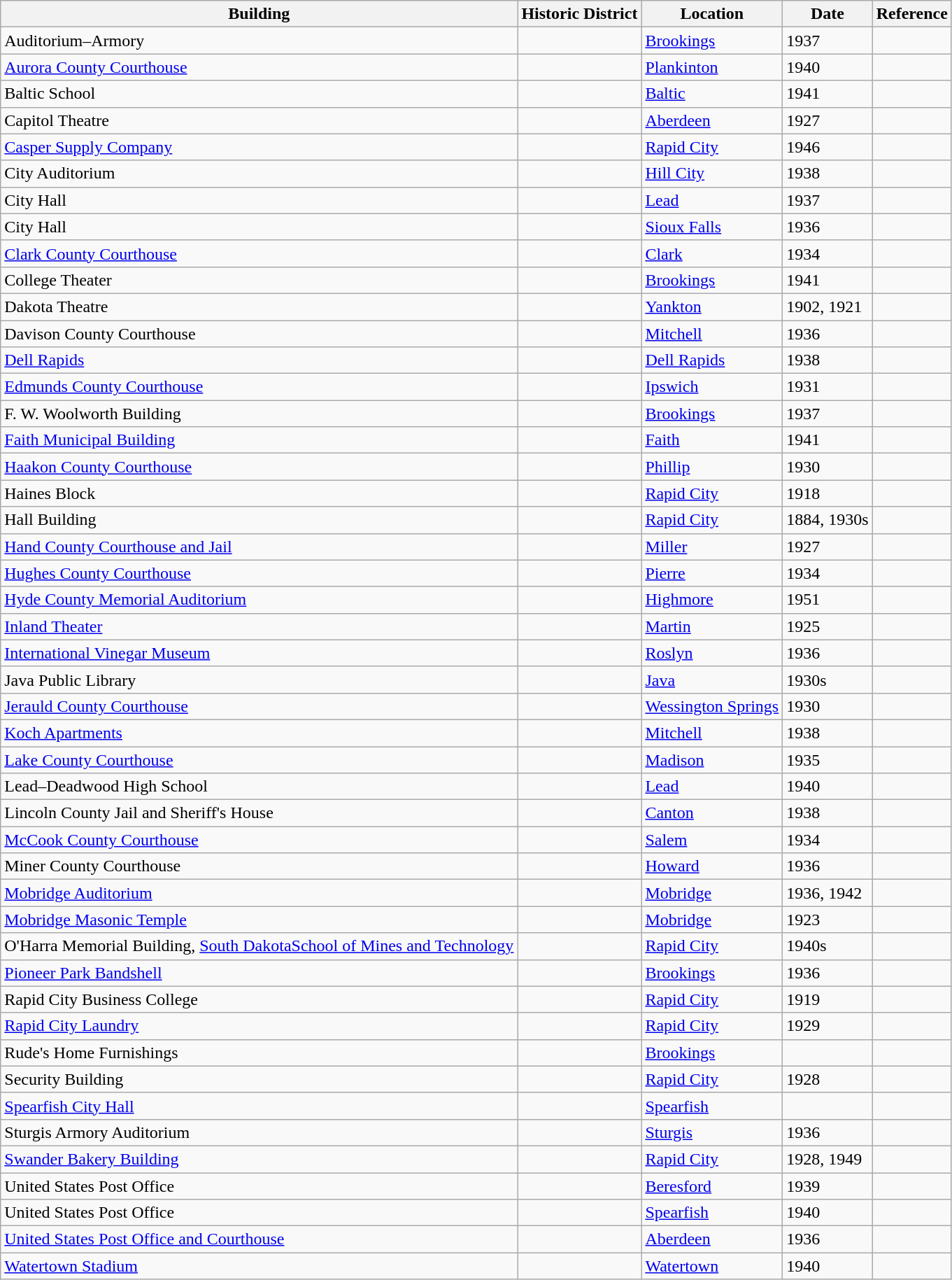<table class="wikitable sortable">
<tr>
<th>Building</th>
<th>Historic District</th>
<th>Location</th>
<th>Date</th>
<th>Reference</th>
</tr>
<tr>
<td>Auditorium–Armory</td>
<td></td>
<td><a href='#'>Brookings</a></td>
<td>1937</td>
<td></td>
</tr>
<tr>
<td><a href='#'>Aurora County Courthouse</a></td>
<td></td>
<td><a href='#'>Plankinton</a></td>
<td>1940</td>
<td></td>
</tr>
<tr>
<td>Baltic School</td>
<td></td>
<td><a href='#'>Baltic</a></td>
<td>1941</td>
<td></td>
</tr>
<tr>
<td>Capitol Theatre</td>
<td></td>
<td><a href='#'>Aberdeen</a></td>
<td>1927</td>
<td></td>
</tr>
<tr>
<td><a href='#'>Casper Supply Company</a></td>
<td></td>
<td><a href='#'>Rapid City</a></td>
<td>1946</td>
<td></td>
</tr>
<tr>
<td>City Auditorium</td>
<td></td>
<td><a href='#'>Hill City</a></td>
<td>1938</td>
<td></td>
</tr>
<tr>
<td>City Hall</td>
<td></td>
<td><a href='#'>Lead</a></td>
<td>1937</td>
<td></td>
</tr>
<tr>
<td>City Hall</td>
<td></td>
<td><a href='#'>Sioux Falls</a></td>
<td>1936</td>
<td></td>
</tr>
<tr>
<td><a href='#'>Clark County Courthouse</a></td>
<td></td>
<td><a href='#'>Clark</a></td>
<td>1934</td>
<td></td>
</tr>
<tr>
<td>College Theater</td>
<td></td>
<td><a href='#'>Brookings</a></td>
<td>1941</td>
<td></td>
</tr>
<tr>
<td>Dakota Theatre</td>
<td></td>
<td><a href='#'>Yankton</a></td>
<td>1902, 1921</td>
<td></td>
</tr>
<tr>
<td>Davison County Courthouse</td>
<td></td>
<td><a href='#'>Mitchell</a></td>
<td>1936</td>
<td></td>
</tr>
<tr>
<td><a href='#'>Dell Rapids</a></td>
<td></td>
<td><a href='#'>Dell Rapids</a></td>
<td>1938</td>
<td></td>
</tr>
<tr>
<td><a href='#'>Edmunds County Courthouse</a></td>
<td></td>
<td><a href='#'>Ipswich</a></td>
<td>1931</td>
<td></td>
</tr>
<tr>
<td>F. W. Woolworth Building</td>
<td></td>
<td><a href='#'>Brookings</a></td>
<td>1937</td>
<td></td>
</tr>
<tr>
<td><a href='#'>Faith Municipal Building</a></td>
<td></td>
<td><a href='#'>Faith</a></td>
<td>1941</td>
<td></td>
</tr>
<tr>
<td><a href='#'>Haakon County Courthouse</a></td>
<td></td>
<td><a href='#'>Phillip</a></td>
<td>1930</td>
<td></td>
</tr>
<tr>
<td>Haines Block</td>
<td></td>
<td><a href='#'>Rapid City</a></td>
<td>1918</td>
<td></td>
</tr>
<tr>
<td>Hall Building</td>
<td></td>
<td><a href='#'>Rapid City</a></td>
<td>1884, 1930s</td>
<td></td>
</tr>
<tr>
<td><a href='#'>Hand County Courthouse and Jail</a></td>
<td></td>
<td><a href='#'>Miller</a></td>
<td>1927</td>
<td></td>
</tr>
<tr>
<td><a href='#'>Hughes County Courthouse</a></td>
<td></td>
<td><a href='#'>Pierre</a></td>
<td>1934</td>
<td></td>
</tr>
<tr>
<td><a href='#'>Hyde County Memorial Auditorium</a></td>
<td></td>
<td><a href='#'>Highmore</a></td>
<td>1951</td>
<td></td>
</tr>
<tr>
<td><a href='#'>Inland Theater</a></td>
<td></td>
<td><a href='#'>Martin</a></td>
<td>1925</td>
<td></td>
</tr>
<tr>
<td><a href='#'>International Vinegar Museum</a></td>
<td></td>
<td><a href='#'>Roslyn</a></td>
<td>1936</td>
<td></td>
</tr>
<tr>
<td>Java Public Library</td>
<td></td>
<td><a href='#'>Java</a></td>
<td>1930s</td>
<td></td>
</tr>
<tr>
<td><a href='#'>Jerauld County Courthouse</a></td>
<td></td>
<td><a href='#'>Wessington Springs</a></td>
<td>1930</td>
<td></td>
</tr>
<tr>
<td><a href='#'>Koch Apartments</a></td>
<td></td>
<td><a href='#'>Mitchell</a></td>
<td>1938</td>
<td></td>
</tr>
<tr>
<td><a href='#'>Lake County Courthouse</a></td>
<td></td>
<td><a href='#'>Madison</a></td>
<td>1935</td>
<td></td>
</tr>
<tr>
<td>Lead–Deadwood High School</td>
<td></td>
<td><a href='#'>Lead</a></td>
<td>1940</td>
<td></td>
</tr>
<tr>
<td>Lincoln County Jail and Sheriff's House</td>
<td></td>
<td><a href='#'>Canton</a></td>
<td>1938</td>
<td></td>
</tr>
<tr>
<td><a href='#'>McCook County Courthouse</a></td>
<td></td>
<td><a href='#'>Salem</a></td>
<td>1934</td>
<td></td>
</tr>
<tr>
<td>Miner County Courthouse</td>
<td></td>
<td><a href='#'>Howard</a></td>
<td>1936</td>
<td></td>
</tr>
<tr>
<td><a href='#'>Mobridge Auditorium</a></td>
<td></td>
<td><a href='#'>Mobridge</a></td>
<td>1936, 1942</td>
<td></td>
</tr>
<tr>
<td><a href='#'>Mobridge Masonic Temple</a></td>
<td></td>
<td><a href='#'>Mobridge</a></td>
<td>1923</td>
<td></td>
</tr>
<tr>
<td>O'Harra Memorial Building, <a href='#'>South DakotaSchool of Mines and Technology</a></td>
<td></td>
<td><a href='#'>Rapid City</a></td>
<td>1940s</td>
<td></td>
</tr>
<tr>
<td><a href='#'>Pioneer Park Bandshell</a></td>
<td></td>
<td><a href='#'>Brookings</a></td>
<td>1936</td>
<td></td>
</tr>
<tr>
<td>Rapid City Business College</td>
<td></td>
<td><a href='#'>Rapid City</a></td>
<td>1919</td>
<td></td>
</tr>
<tr>
<td><a href='#'>Rapid City Laundry</a></td>
<td></td>
<td><a href='#'>Rapid City</a></td>
<td>1929</td>
<td></td>
</tr>
<tr>
<td>Rude's Home Furnishings</td>
<td></td>
<td><a href='#'>Brookings</a></td>
<td></td>
<td></td>
</tr>
<tr>
<td>Security Building</td>
<td></td>
<td><a href='#'>Rapid City</a></td>
<td>1928</td>
<td></td>
</tr>
<tr>
<td><a href='#'>Spearfish City Hall</a></td>
<td></td>
<td><a href='#'>Spearfish</a></td>
<td></td>
<td></td>
</tr>
<tr>
<td>Sturgis Armory Auditorium</td>
<td></td>
<td><a href='#'>Sturgis</a></td>
<td>1936</td>
<td></td>
</tr>
<tr>
<td><a href='#'>Swander Bakery Building</a></td>
<td></td>
<td><a href='#'>Rapid City</a></td>
<td>1928, 1949</td>
<td></td>
</tr>
<tr>
<td>United States Post Office</td>
<td></td>
<td><a href='#'>Beresford</a></td>
<td>1939</td>
<td></td>
</tr>
<tr>
<td>United States Post Office</td>
<td></td>
<td><a href='#'>Spearfish</a></td>
<td>1940</td>
<td></td>
</tr>
<tr>
<td><a href='#'>United States Post Office and Courthouse</a></td>
<td></td>
<td><a href='#'>Aberdeen</a></td>
<td>1936</td>
<td></td>
</tr>
<tr>
<td><a href='#'>Watertown Stadium</a></td>
<td></td>
<td><a href='#'>Watertown</a></td>
<td>1940</td>
<td></td>
</tr>
</table>
